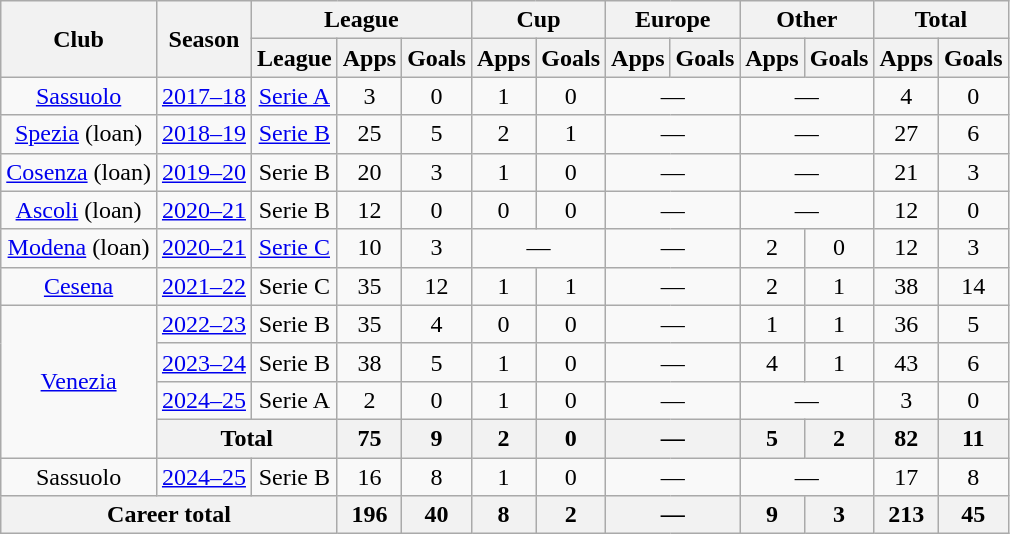<table class="wikitable" style="text-align:center">
<tr>
<th rowspan="2">Club</th>
<th rowspan="2">Season</th>
<th colspan="3">League</th>
<th colspan="2">Cup</th>
<th colspan="2">Europe</th>
<th colspan="2">Other</th>
<th colspan="2">Total</th>
</tr>
<tr>
<th>League</th>
<th>Apps</th>
<th>Goals</th>
<th>Apps</th>
<th>Goals</th>
<th>Apps</th>
<th>Goals</th>
<th>Apps</th>
<th>Goals</th>
<th>Apps</th>
<th>Goals</th>
</tr>
<tr>
<td><a href='#'>Sassuolo</a></td>
<td><a href='#'>2017–18</a></td>
<td><a href='#'>Serie A</a></td>
<td>3</td>
<td>0</td>
<td>1</td>
<td>0</td>
<td colspan="2">—</td>
<td colspan="2">—</td>
<td>4</td>
<td>0</td>
</tr>
<tr>
<td><a href='#'>Spezia</a> (loan)</td>
<td><a href='#'>2018–19</a></td>
<td><a href='#'>Serie B</a></td>
<td>25</td>
<td>5</td>
<td>2</td>
<td>1</td>
<td colspan="2">—</td>
<td colspan="2">—</td>
<td>27</td>
<td>6</td>
</tr>
<tr>
<td><a href='#'>Cosenza</a> (loan)</td>
<td><a href='#'>2019–20</a></td>
<td>Serie B</td>
<td>20</td>
<td>3</td>
<td>1</td>
<td>0</td>
<td colspan="2">—</td>
<td colspan="2">—</td>
<td>21</td>
<td>3</td>
</tr>
<tr>
<td><a href='#'>Ascoli</a> (loan)</td>
<td><a href='#'>2020–21</a></td>
<td>Serie B</td>
<td>12</td>
<td>0</td>
<td>0</td>
<td>0</td>
<td colspan="2">—</td>
<td colspan="2">—</td>
<td>12</td>
<td>0</td>
</tr>
<tr>
<td><a href='#'>Modena</a> (loan)</td>
<td><a href='#'>2020–21</a></td>
<td><a href='#'>Serie C</a></td>
<td>10</td>
<td>3</td>
<td colspan="2">—</td>
<td colspan="2">—</td>
<td>2</td>
<td>0</td>
<td>12</td>
<td>3</td>
</tr>
<tr>
<td><a href='#'>Cesena</a></td>
<td><a href='#'>2021–22</a></td>
<td>Serie C</td>
<td>35</td>
<td>12</td>
<td>1</td>
<td>1</td>
<td colspan="2">—</td>
<td>2</td>
<td>1</td>
<td>38</td>
<td>14</td>
</tr>
<tr>
<td rowspan="4"><a href='#'>Venezia</a></td>
<td><a href='#'>2022–23</a></td>
<td>Serie B</td>
<td>35</td>
<td>4</td>
<td>0</td>
<td>0</td>
<td colspan="2">—</td>
<td>1</td>
<td>1</td>
<td>36</td>
<td>5</td>
</tr>
<tr>
<td><a href='#'>2023–24</a></td>
<td>Serie B</td>
<td>38</td>
<td>5</td>
<td>1</td>
<td>0</td>
<td colspan="2">—</td>
<td>4</td>
<td>1</td>
<td>43</td>
<td>6</td>
</tr>
<tr>
<td><a href='#'>2024–25</a></td>
<td>Serie A</td>
<td>2</td>
<td>0</td>
<td>1</td>
<td>0</td>
<td colspan="2">—</td>
<td colspan="2">—</td>
<td>3</td>
<td>0</td>
</tr>
<tr>
<th colspan="2">Total</th>
<th>75</th>
<th>9</th>
<th>2</th>
<th>0</th>
<th colspan="2">—</th>
<th>5</th>
<th>2</th>
<th>82</th>
<th>11</th>
</tr>
<tr>
<td>Sassuolo</td>
<td><a href='#'>2024–25</a></td>
<td>Serie B</td>
<td>16</td>
<td>8</td>
<td>1</td>
<td>0</td>
<td colspan="2">—</td>
<td colspan="2">—</td>
<td>17</td>
<td>8</td>
</tr>
<tr>
<th colspan="3">Career total</th>
<th>196</th>
<th>40</th>
<th>8</th>
<th>2</th>
<th colspan="2">—</th>
<th>9</th>
<th>3</th>
<th>213</th>
<th>45</th>
</tr>
</table>
